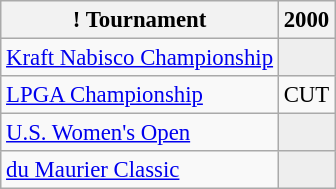<table class="wikitable" style="font-size:95%;text-align:center;">
<tr>
<th>! Tournament</th>
<th>2000</th>
</tr>
<tr>
<td align=left><a href='#'>Kraft Nabisco Championship</a></td>
<td style="background:#eeeeee;"></td>
</tr>
<tr>
<td align=left><a href='#'>LPGA Championship</a></td>
<td>CUT</td>
</tr>
<tr>
<td align=left><a href='#'>U.S. Women's Open</a></td>
<td style="background:#eeeeee;"></td>
</tr>
<tr>
<td align=left><a href='#'>du Maurier Classic</a></td>
<td style="background:#eeeeee;"></td>
</tr>
</table>
